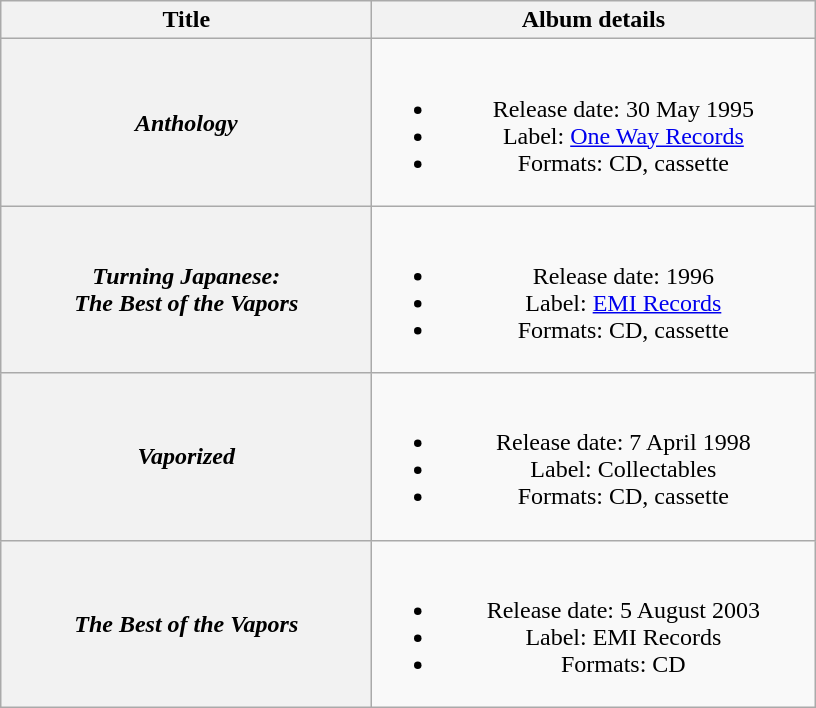<table class="wikitable plainrowheaders" style="text-align:center;">
<tr>
<th style="width:15em;">Title</th>
<th style="width:18em;">Album details</th>
</tr>
<tr>
<th scope="row"><em>Anthology</em></th>
<td><br><ul><li>Release date: 30 May 1995</li><li>Label: <a href='#'>One Way Records</a></li><li>Formats: CD, cassette</li></ul></td>
</tr>
<tr>
<th scope="row"><em>Turning Japanese:<br>The Best of the Vapors</em></th>
<td><br><ul><li>Release date: 1996</li><li>Label: <a href='#'>EMI Records</a></li><li>Formats: CD, cassette</li></ul></td>
</tr>
<tr>
<th scope="row"><em>Vaporized</em></th>
<td><br><ul><li>Release date: 7 April 1998</li><li>Label: Collectables</li><li>Formats: CD, cassette</li></ul></td>
</tr>
<tr>
<th scope="row"><em>The Best of the Vapors</em></th>
<td><br><ul><li>Release date: 5 August 2003</li><li>Label: EMI Records</li><li>Formats: CD</li></ul></td>
</tr>
</table>
